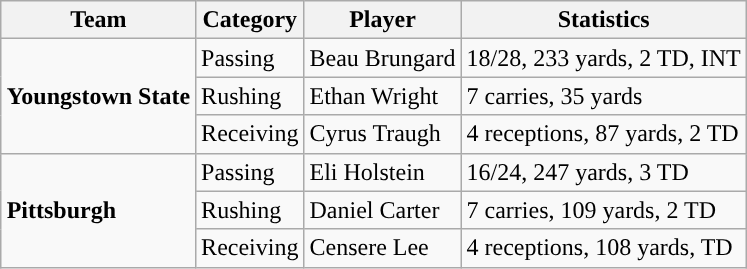<table class="wikitable" style="float: right;">
<tr>
<th>Team</th>
<th>Category</th>
<th>Player</th>
<th>Statistics</th>
</tr>
<tr>
<td rowspan=3><strong>Youngstown State</strong></td>
<td>Passing</td>
<td>Beau Brungard</td>
<td>18/28, 233 yards, 2 TD, INT</td>
</tr>
<tr>
<td>Rushing</td>
<td>Ethan Wright</td>
<td>7 carries, 35 yards</td>
</tr>
<tr>
<td>Receiving</td>
<td>Cyrus Traugh</td>
<td>4 receptions, 87 yards, 2 TD</td>
</tr>
<tr>
<td rowspan=3><strong>Pittsburgh</strong></td>
<td>Passing</td>
<td>Eli Holstein</td>
<td>16/24, 247 yards, 3 TD</td>
</tr>
<tr>
<td>Rushing</td>
<td>Daniel Carter</td>
<td>7 carries, 109 yards, 2 TD</td>
</tr>
<tr>
<td>Receiving</td>
<td>Censere Lee</td>
<td>4 receptions, 108 yards, TD</td>
</tr>
</table>
